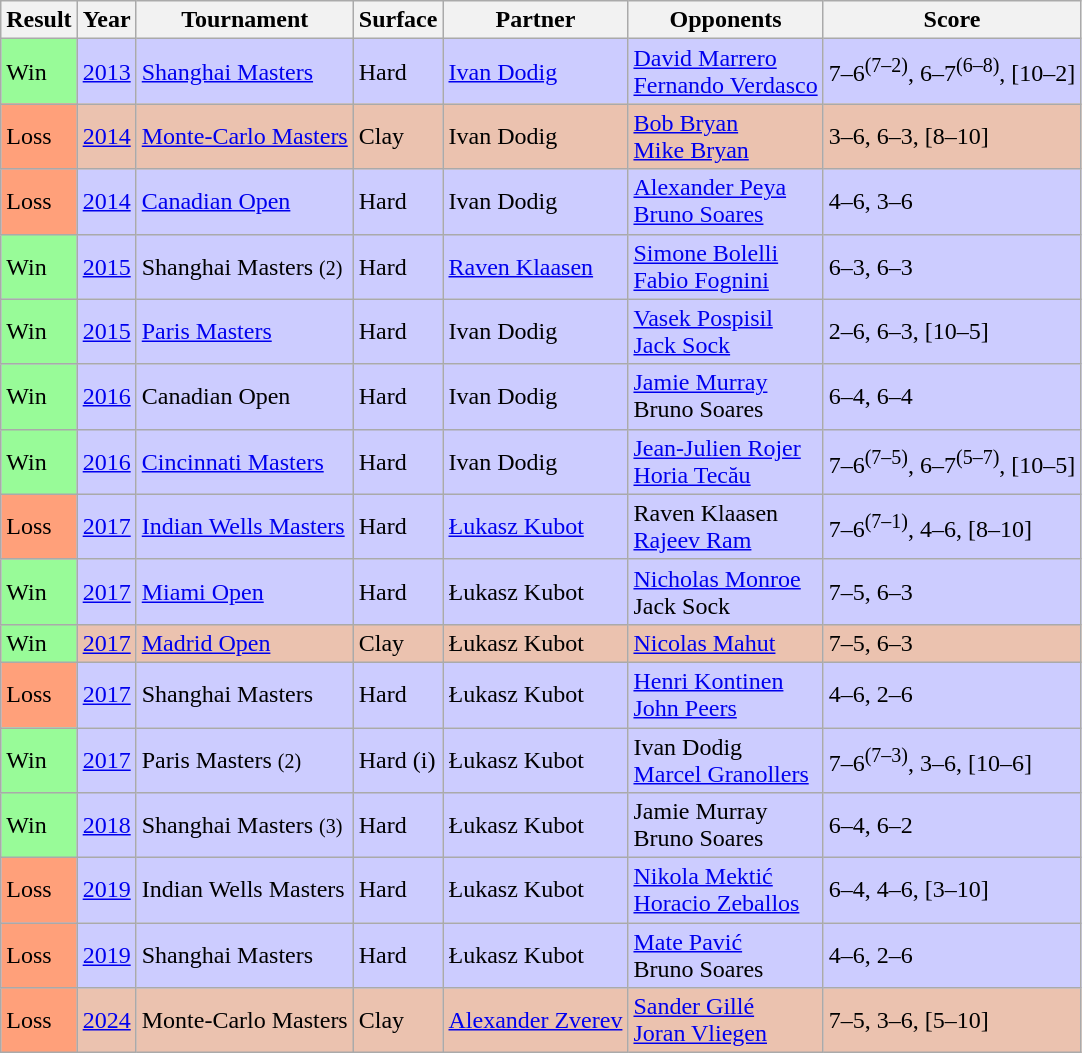<table class="sortable wikitable nowrap">
<tr>
<th style="width:40px">Result</th>
<th>Year</th>
<th>Tournament</th>
<th>Surface</th>
<th>Partner</th>
<th>Opponents</th>
<th class="unsortable">Score</th>
</tr>
<tr bgcolor=CCCCFF>
<td style="background:#98fb98;">Win</td>
<td><a href='#'>2013</a></td>
<td><a href='#'>Shanghai Masters</a></td>
<td>Hard</td>
<td> <a href='#'>Ivan Dodig</a></td>
<td> <a href='#'>David Marrero</a><br> <a href='#'>Fernando Verdasco</a></td>
<td>7–6<sup>(7–2)</sup>, 6–7<sup>(6–8)</sup>, [10–2]</td>
</tr>
<tr bgcolor=ebc2af>
<td style="background:#ffa07a;">Loss</td>
<td><a href='#'>2014</a></td>
<td><a href='#'>Monte-Carlo Masters</a></td>
<td>Clay</td>
<td> Ivan Dodig</td>
<td> <a href='#'>Bob Bryan</a><br> <a href='#'>Mike Bryan</a></td>
<td>3–6, 6–3, [8–10]</td>
</tr>
<tr bgcolor=CCCCFF>
<td style="background:#ffa07a;">Loss</td>
<td><a href='#'>2014</a></td>
<td><a href='#'>Canadian Open</a></td>
<td>Hard</td>
<td> Ivan Dodig</td>
<td> <a href='#'>Alexander Peya</a><br> <a href='#'>Bruno Soares</a></td>
<td>4–6, 3–6</td>
</tr>
<tr bgcolor=CCCCFF>
<td style="background:#98fb98;">Win</td>
<td><a href='#'>2015</a></td>
<td>Shanghai Masters <small>(2)</small></td>
<td>Hard</td>
<td> <a href='#'>Raven Klaasen</a></td>
<td> <a href='#'>Simone Bolelli</a><br> <a href='#'>Fabio Fognini</a></td>
<td>6–3, 6–3</td>
</tr>
<tr bgcolor=CCCCFF>
<td style="background:#98fb98;">Win</td>
<td><a href='#'>2015</a></td>
<td><a href='#'>Paris Masters</a></td>
<td>Hard</td>
<td> Ivan Dodig</td>
<td> <a href='#'>Vasek Pospisil</a><br> <a href='#'>Jack Sock</a></td>
<td>2–6, 6–3, [10–5]</td>
</tr>
<tr bgcolor=CCCCFF>
<td style="background:#98fb98;">Win</td>
<td><a href='#'>2016</a></td>
<td>Canadian Open</td>
<td>Hard</td>
<td> Ivan Dodig</td>
<td> <a href='#'>Jamie Murray</a><br> Bruno Soares</td>
<td>6–4, 6–4</td>
</tr>
<tr bgcolor=CCCCFF>
<td style="background:#98fb98;">Win</td>
<td><a href='#'>2016</a></td>
<td><a href='#'>Cincinnati Masters</a></td>
<td>Hard</td>
<td> Ivan Dodig</td>
<td> <a href='#'>Jean-Julien Rojer</a><br> <a href='#'>Horia Tecău</a></td>
<td>7–6<sup>(7–5)</sup>, 6–7<sup>(5–7)</sup>, [10–5]</td>
</tr>
<tr bgcolor=#CCCCFF>
<td style="background:#ffa07a;">Loss</td>
<td><a href='#'>2017</a></td>
<td><a href='#'>Indian Wells Masters</a></td>
<td>Hard</td>
<td> <a href='#'>Łukasz Kubot</a></td>
<td> Raven Klaasen <br>  <a href='#'>Rajeev Ram</a></td>
<td>7–6<sup>(7–1)</sup>, 4–6, [8–10]</td>
</tr>
<tr bgcolor=#CCCCFF>
<td bgcolor=98FB98>Win</td>
<td><a href='#'>2017</a></td>
<td><a href='#'>Miami Open</a></td>
<td>Hard</td>
<td> Łukasz Kubot</td>
<td> <a href='#'>Nicholas Monroe</a> <br>  Jack Sock</td>
<td>7–5, 6–3</td>
</tr>
<tr bgcolor=#EBC2AF>
<td bgcolor=98FB98>Win</td>
<td><a href='#'>2017</a></td>
<td><a href='#'>Madrid Open</a></td>
<td>Clay</td>
<td> Łukasz Kubot</td>
<td> <a href='#'>Nicolas Mahut</a> <br> </td>
<td>7–5, 6–3</td>
</tr>
<tr bgcolor=#CCCCFF>
<td style="background:#ffa07a;">Loss</td>
<td><a href='#'>2017</a></td>
<td>Shanghai Masters</td>
<td>Hard</td>
<td> Łukasz Kubot</td>
<td> <a href='#'>Henri Kontinen</a> <br>  <a href='#'>John Peers</a></td>
<td>4–6, 2–6</td>
</tr>
<tr bgcolor=CCCCFF>
<td style="background:#98fb98;">Win</td>
<td><a href='#'>2017</a></td>
<td>Paris Masters <small>(2)</small></td>
<td>Hard (i)</td>
<td> Łukasz Kubot</td>
<td> Ivan Dodig <br>  <a href='#'>Marcel Granollers</a></td>
<td>7–6<sup>(7–3)</sup>, 3–6, [10–6]</td>
</tr>
<tr bgcolor=#CCCCFF>
<td style="background:#98fb98;">Win</td>
<td><a href='#'>2018</a></td>
<td>Shanghai Masters <small>(3)</small></td>
<td>Hard</td>
<td> Łukasz Kubot</td>
<td> Jamie Murray <br>  Bruno Soares</td>
<td>6–4, 6–2</td>
</tr>
<tr bgcolor=#CCCCFF>
<td style="background:#ffa07a;">Loss</td>
<td><a href='#'>2019</a></td>
<td>Indian Wells Masters</td>
<td>Hard</td>
<td> Łukasz Kubot</td>
<td> <a href='#'>Nikola Mektić</a> <br>  <a href='#'>Horacio Zeballos</a></td>
<td>6–4, 4–6, [3–10]</td>
</tr>
<tr bgcolor=#CCCCFF>
<td bgcolor=FFA07A>Loss</td>
<td><a href='#'>2019</a></td>
<td>Shanghai Masters</td>
<td>Hard</td>
<td> Łukasz Kubot</td>
<td> <a href='#'>Mate Pavić</a> <br>  Bruno Soares</td>
<td>4–6, 2–6</td>
</tr>
<tr bgcolor=#EBC2AF>
<td bgcolor=FFA07A>Loss</td>
<td><a href='#'>2024</a></td>
<td>Monte-Carlo Masters</td>
<td>Clay</td>
<td> <a href='#'>Alexander Zverev</a></td>
<td> <a href='#'>Sander Gillé</a><br> <a href='#'>Joran Vliegen</a></td>
<td>7–5, 3–6, [5–10]</td>
</tr>
</table>
